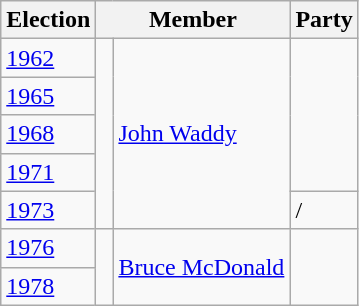<table class="wikitable">
<tr>
<th>Election</th>
<th colspan="2">Member</th>
<th>Party</th>
</tr>
<tr>
<td><a href='#'>1962</a></td>
<td rowspan="5" > </td>
<td rowspan="5"><a href='#'>John Waddy</a></td>
<td rowspan="4"></td>
</tr>
<tr>
<td><a href='#'>1965</a></td>
</tr>
<tr>
<td><a href='#'>1968</a></td>
</tr>
<tr>
<td><a href='#'>1971</a></td>
</tr>
<tr>
<td><a href='#'>1973</a></td>
<td> / </td>
</tr>
<tr>
<td><a href='#'>1976</a></td>
<td rowspan="2" > </td>
<td rowspan="2"><a href='#'>Bruce McDonald</a></td>
<td rowspan="2"></td>
</tr>
<tr>
<td><a href='#'>1978</a></td>
</tr>
</table>
